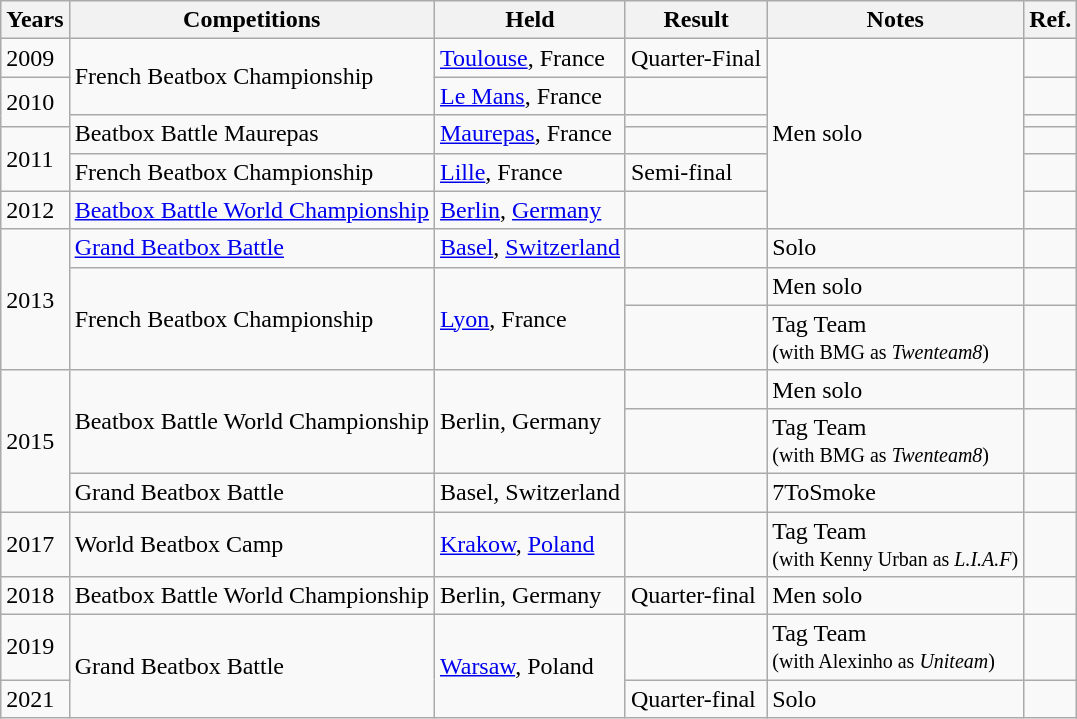<table class="wikitable">
<tr>
<th>Years</th>
<th>Competitions</th>
<th>Held</th>
<th>Result</th>
<th>Notes</th>
<th>Ref.</th>
</tr>
<tr>
<td>2009</td>
<td rowspan="2">French Beatbox Championship</td>
<td><a href='#'>Toulouse</a>, France</td>
<td>Quarter-Final</td>
<td rowspan="6">Men solo</td>
<td></td>
</tr>
<tr>
<td rowspan="2">2010</td>
<td><a href='#'>Le Mans</a>, France</td>
<td></td>
<td></td>
</tr>
<tr>
<td rowspan="2">Beatbox Battle Maurepas</td>
<td rowspan="2"><a href='#'>Maurepas</a>, France</td>
<td></td>
<td></td>
</tr>
<tr>
<td rowspan="2">2011</td>
<td></td>
<td></td>
</tr>
<tr>
<td>French Beatbox Championship</td>
<td><a href='#'>Lille</a>, France</td>
<td>Semi-final</td>
<td></td>
</tr>
<tr>
<td>2012</td>
<td><a href='#'>Beatbox Battle World Championship</a></td>
<td><a href='#'>Berlin</a>, <a href='#'>Germany</a></td>
<td></td>
<td></td>
</tr>
<tr>
<td rowspan="3">2013</td>
<td><a href='#'>Grand Beatbox Battle</a></td>
<td><a href='#'>Basel</a>, <a href='#'>Switzerland</a></td>
<td></td>
<td>Solo</td>
<td></td>
</tr>
<tr>
<td rowspan="2">French Beatbox Championship</td>
<td rowspan="2"><a href='#'>Lyon</a>, France</td>
<td></td>
<td>Men solo</td>
<td></td>
</tr>
<tr>
<td></td>
<td>Tag Team<br><small>(with BMG as <em>Twenteam8</em>)</small></td>
<td></td>
</tr>
<tr>
<td rowspan="3">2015</td>
<td rowspan="2">Beatbox Battle World Championship</td>
<td rowspan="2">Berlin, Germany</td>
<td></td>
<td>Men solo</td>
<td></td>
</tr>
<tr>
<td></td>
<td>Tag Team<br><small>(with BMG as <em>Twenteam8</em>)</small></td>
<td></td>
</tr>
<tr>
<td>Grand Beatbox Battle</td>
<td>Basel, Switzerland</td>
<td></td>
<td>7ToSmoke</td>
<td></td>
</tr>
<tr>
<td>2017</td>
<td>World Beatbox Camp</td>
<td><a href='#'>Krakow</a>, <a href='#'>Poland</a></td>
<td></td>
<td>Tag Team<br><small>(with Kenny Urban as <em>L.I.A.F</em>)</small></td>
<td></td>
</tr>
<tr>
<td>2018</td>
<td>Beatbox Battle World Championship</td>
<td>Berlin, Germany</td>
<td>Quarter-final</td>
<td>Men solo</td>
<td></td>
</tr>
<tr>
<td>2019</td>
<td rowspan="2">Grand Beatbox Battle</td>
<td rowspan="2"><a href='#'>Warsaw</a>, Poland</td>
<td></td>
<td>Tag Team<br><small>(with Alexinho as <em>Uniteam</em>)</small></td>
<td></td>
</tr>
<tr>
<td>2021</td>
<td>Quarter-final</td>
<td>Solo</td>
<td></td>
</tr>
</table>
